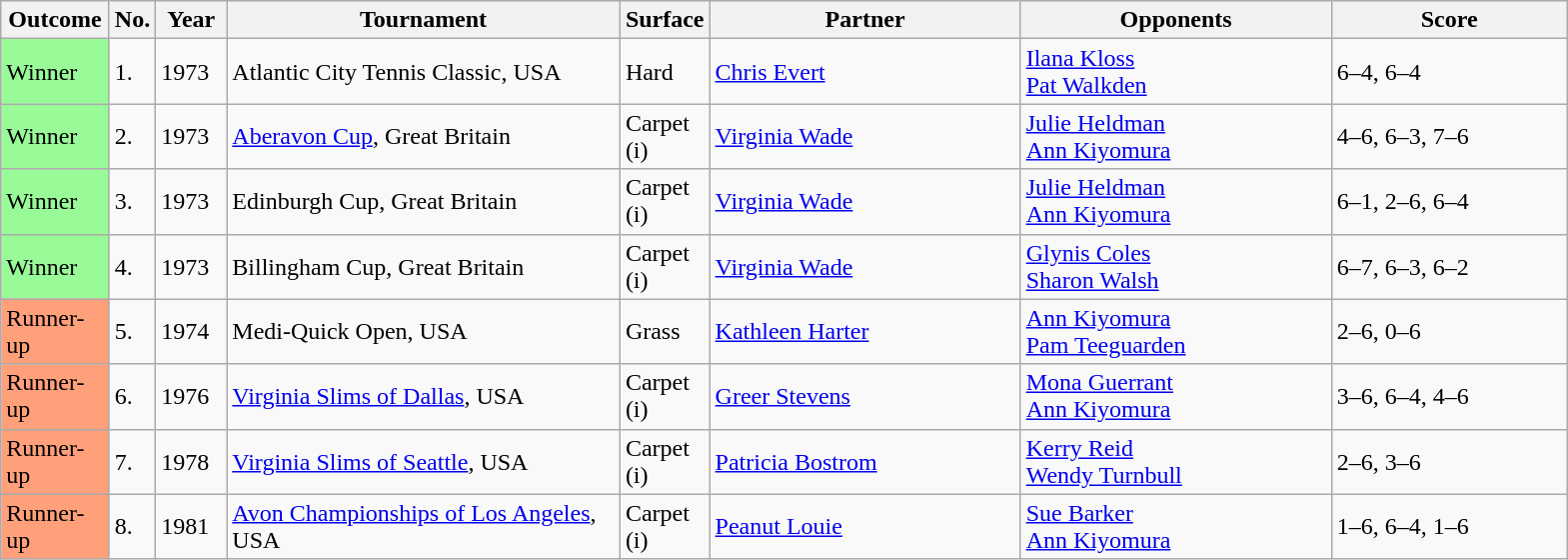<table class="sortable wikitable">
<tr>
<th style="width:65px">Outcome</th>
<th style="width:20px" class="unsortable">No.</th>
<th style="width:40px">Year</th>
<th style="width:255px">Tournament</th>
<th style="width:50px">Surface</th>
<th style="width:200px">Partner</th>
<th style="width:200px">Opponents</th>
<th style="width:150px" class="unsortable">Score</th>
</tr>
<tr>
<td style="background:#98fb98;">Winner</td>
<td>1.</td>
<td>1973</td>
<td>Atlantic City Tennis Classic, USA</td>
<td>Hard</td>
<td> <a href='#'>Chris Evert</a></td>
<td> <a href='#'>Ilana Kloss</a><br> <a href='#'>Pat Walkden</a></td>
<td>6–4, 6–4</td>
</tr>
<tr>
<td style="background:#98fb98;">Winner</td>
<td>2.</td>
<td>1973</td>
<td><a href='#'>Aberavon Cup</a>, Great Britain</td>
<td>Carpet (i)</td>
<td> <a href='#'>Virginia Wade</a></td>
<td> <a href='#'>Julie Heldman</a><br> <a href='#'>Ann Kiyomura</a></td>
<td>4–6, 6–3, 7–6</td>
</tr>
<tr>
<td style="background:#98fb98;">Winner</td>
<td>3.</td>
<td>1973</td>
<td>Edinburgh Cup, Great Britain</td>
<td>Carpet (i)</td>
<td> <a href='#'>Virginia Wade</a></td>
<td> <a href='#'>Julie Heldman</a><br> <a href='#'>Ann Kiyomura</a></td>
<td>6–1, 2–6, 6–4</td>
</tr>
<tr>
<td style="background:#98fb98;">Winner</td>
<td>4.</td>
<td>1973</td>
<td>Billingham Cup, Great Britain</td>
<td>Carpet (i)</td>
<td> <a href='#'>Virginia Wade</a></td>
<td> <a href='#'>Glynis Coles</a><br> <a href='#'>Sharon Walsh</a></td>
<td>6–7, 6–3, 6–2</td>
</tr>
<tr>
<td style="background:#ffa07a;">Runner-up</td>
<td>5.</td>
<td>1974</td>
<td>Medi-Quick Open, USA</td>
<td>Grass</td>
<td> <a href='#'>Kathleen Harter</a></td>
<td> <a href='#'>Ann Kiyomura</a><br> <a href='#'>Pam Teeguarden</a></td>
<td>2–6, 0–6</td>
</tr>
<tr>
<td style="background:#ffa07a;">Runner-up</td>
<td>6.</td>
<td>1976</td>
<td><a href='#'>Virginia Slims of Dallas</a>, USA</td>
<td>Carpet (i)</td>
<td> <a href='#'>Greer Stevens</a></td>
<td> <a href='#'>Mona Guerrant</a><br> <a href='#'>Ann Kiyomura</a></td>
<td>3–6, 6–4, 4–6</td>
</tr>
<tr>
<td style="background:#ffa07a;">Runner-up</td>
<td>7.</td>
<td>1978</td>
<td><a href='#'>Virginia Slims of Seattle</a>, USA</td>
<td>Carpet (i)</td>
<td> <a href='#'>Patricia Bostrom</a></td>
<td> <a href='#'>Kerry Reid</a><br> <a href='#'>Wendy Turnbull</a></td>
<td>2–6, 3–6</td>
</tr>
<tr>
<td style="background:#ffa07a;">Runner-up</td>
<td>8.</td>
<td>1981</td>
<td><a href='#'>Avon Championships of Los Angeles</a>, USA</td>
<td>Carpet (i)</td>
<td> <a href='#'>Peanut Louie</a></td>
<td> <a href='#'>Sue Barker</a><br> <a href='#'>Ann Kiyomura</a></td>
<td>1–6, 6–4, 1–6</td>
</tr>
</table>
